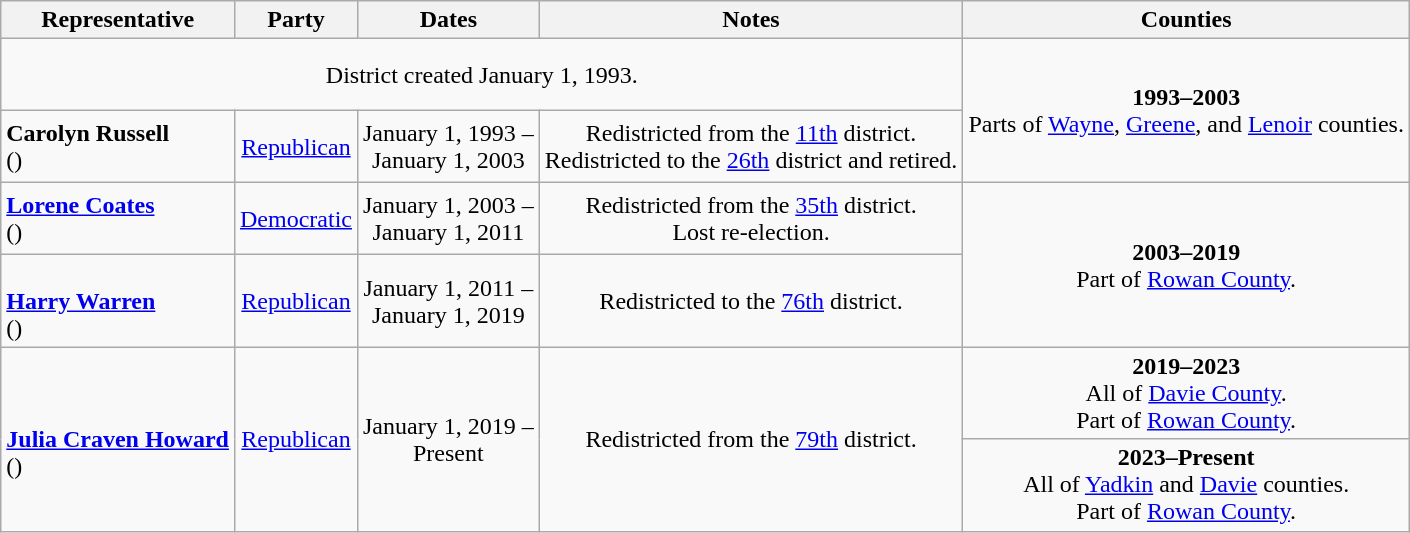<table class=wikitable style="text-align:center">
<tr>
<th>Representative</th>
<th>Party</th>
<th>Dates</th>
<th>Notes</th>
<th>Counties</th>
</tr>
<tr style="height:3em">
<td colspan=4>District created January 1, 1993.</td>
<td rowspan=2><strong>1993–2003</strong> <br> Parts of <a href='#'>Wayne</a>, <a href='#'>Greene</a>, and <a href='#'>Lenoir</a> counties.</td>
</tr>
<tr style="height:3em">
<td align=left><strong>Carolyn Russell</strong><br>()</td>
<td><a href='#'>Republican</a></td>
<td nowrap>January 1, 1993 – <br> January 1, 2003</td>
<td>Redistricted from the <a href='#'>11th</a> district. <br> Redistricted to the <a href='#'>26th</a> district and retired.</td>
</tr>
<tr style="height:3em">
<td align=left><strong><a href='#'>Lorene Coates</a></strong><br>()</td>
<td><a href='#'>Democratic</a></td>
<td nowrap>January 1, 2003 – <br> January 1, 2011</td>
<td>Redistricted from the <a href='#'>35th</a> district. <br> Lost re-election.</td>
<td rowspan=2><strong>2003–2019</strong> <br> Part of <a href='#'>Rowan County</a>.</td>
</tr>
<tr style="height:3em">
<td align=left><br><strong><a href='#'>Harry Warren</a></strong><br>()</td>
<td><a href='#'>Republican</a></td>
<td nowrap>January 1, 2011 – <br> January 1, 2019</td>
<td>Redistricted to the <a href='#'>76th</a> district.</td>
</tr>
<tr style="height:3em">
<td rowspan=2 align=left><br><strong><a href='#'>Julia Craven Howard</a></strong><br>()</td>
<td rowspan=2 ><a href='#'>Republican</a></td>
<td rowspan=2 nowrap>January 1, 2019 – <br> Present</td>
<td rowspan=2>Redistricted from the <a href='#'>79th</a> district.</td>
<td><strong>2019–2023</strong> <br> All of <a href='#'>Davie County</a>. <br> Part of <a href='#'>Rowan County</a>.</td>
</tr>
<tr style="height:3em">
<td><strong>2023–Present</strong> <br> All of <a href='#'>Yadkin</a> and <a href='#'>Davie</a> counties. <br> Part of <a href='#'>Rowan County</a>.</td>
</tr>
</table>
